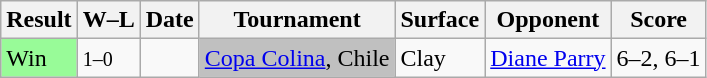<table class="sortable wikitable">
<tr>
<th>Result</th>
<th class="unsortable">W–L</th>
<th>Date</th>
<th>Tournament</th>
<th>Surface</th>
<th>Opponent</th>
<th class="unsortable">Score</th>
</tr>
<tr>
<td style=background:#98fb98;>Win</td>
<td><small>1–0</small></td>
<td><a href='#'></a></td>
<td bgcolor=silver><a href='#'>Copa Colina</a>, Chile</td>
<td>Clay</td>
<td> <a href='#'>Diane Parry</a></td>
<td>6–2, 6–1</td>
</tr>
</table>
